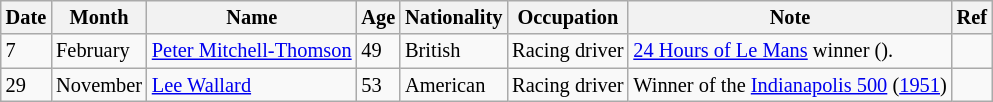<table class="wikitable" style="font-size:85%;">
<tr>
<th>Date</th>
<th>Month</th>
<th>Name</th>
<th>Age</th>
<th>Nationality</th>
<th>Occupation</th>
<th>Note</th>
<th>Ref</th>
</tr>
<tr>
<td>7</td>
<td>February</td>
<td><a href='#'>Peter Mitchell-Thomson</a></td>
<td>49</td>
<td>British</td>
<td>Racing driver</td>
<td><a href='#'>24 Hours of Le Mans</a> winner ().</td>
<td></td>
</tr>
<tr>
<td>29</td>
<td>November</td>
<td><a href='#'>Lee Wallard</a></td>
<td>53</td>
<td>American</td>
<td>Racing driver</td>
<td>Winner of the <a href='#'>Indianapolis 500</a> (<a href='#'>1951</a>)</td>
<td></td>
</tr>
</table>
